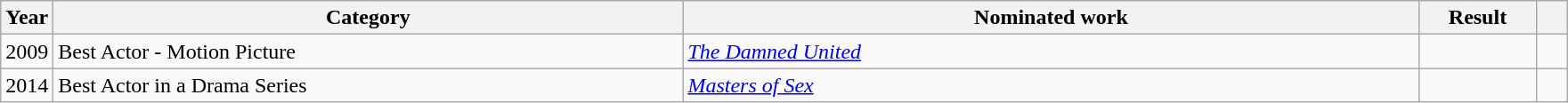<table class="wikitable">
<tr>
<th scope="col" style="width:1em;">Year</th>
<th scope="col" style="width:29em;">Category</th>
<th scope="col" style="width:34em;">Nominated work</th>
<th scope="col" style="width:5em;">Result</th>
<th scope="col" style="width:1em;"></th>
</tr>
<tr>
<td>2009</td>
<td>Best Actor - Motion Picture</td>
<td><em><a href='#'>The Damned United</a></em></td>
<td></td>
<td></td>
</tr>
<tr>
<td>2014</td>
<td>Best Actor in a Drama Series</td>
<td><em><a href='#'>Masters of Sex</a></em></td>
<td></td>
<td></td>
</tr>
</table>
